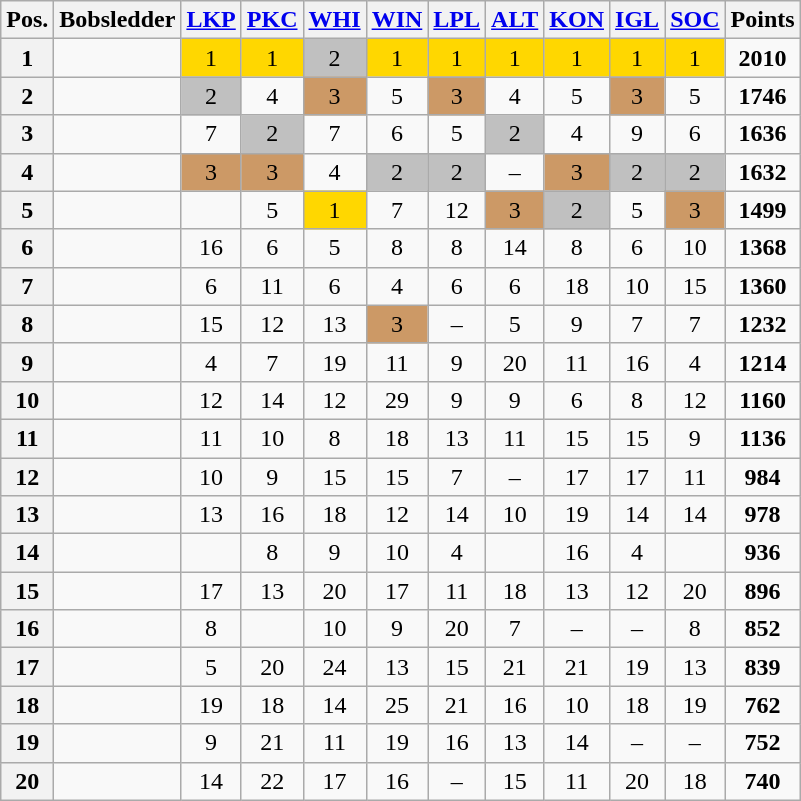<table class="wikitable sortable plainrowheaders" style="text-align:center;">
<tr>
<th scope="col">Pos.</th>
<th scope="col">Bobsledder</th>
<th scope="col"><a href='#'>LKP</a></th>
<th scope="col"><a href='#'>PKC</a></th>
<th scope="col"><a href='#'>WHI</a></th>
<th scope="col"><a href='#'>WIN</a></th>
<th scope="col"><a href='#'>LPL</a></th>
<th scope="col"><a href='#'>ALT</a></th>
<th scope="col"><a href='#'>KON</a></th>
<th scope="col"><a href='#'>IGL</a></th>
<th scope="col"><a href='#'>SOC</a></th>
<th scope="col">Points</th>
</tr>
<tr>
<th align="center">1</th>
<td align="left"></td>
<td bgcolor="gold">1</td>
<td bgcolor="gold">1</td>
<td bgcolor="silver">2</td>
<td bgcolor="gold">1</td>
<td bgcolor="gold">1</td>
<td bgcolor="gold">1</td>
<td bgcolor="gold">1</td>
<td bgcolor="gold">1</td>
<td bgcolor="gold">1</td>
<td><strong>2010</strong></td>
</tr>
<tr>
<th align="center">2</th>
<td align="left"></td>
<td bgcolor="silver">2</td>
<td>4</td>
<td bgcolor="cc9966">3</td>
<td>5</td>
<td bgcolor="cc9966">3</td>
<td>4</td>
<td>5</td>
<td bgcolor="cc9966">3</td>
<td>5</td>
<td><strong>1746</strong></td>
</tr>
<tr>
<th align="center">3</th>
<td align="left"></td>
<td>7</td>
<td bgcolor="silver">2</td>
<td>7</td>
<td>6</td>
<td>5</td>
<td bgcolor="silver">2</td>
<td>4</td>
<td>9</td>
<td>6</td>
<td><strong>1636</strong></td>
</tr>
<tr>
<th align="center">4</th>
<td align="left"></td>
<td bgcolor="cc9966">3</td>
<td bgcolor="cc9966">3</td>
<td>4</td>
<td bgcolor="silver">2</td>
<td bgcolor="silver">2</td>
<td>–</td>
<td bgcolor="cc9966">3</td>
<td bgcolor="silver">2</td>
<td bgcolor="silver">2</td>
<td><strong>1632</strong></td>
</tr>
<tr>
<th align="center">5</th>
<td align="left"></td>
<td></td>
<td>5</td>
<td bgcolor="gold">1</td>
<td>7</td>
<td>12</td>
<td bgcolor="cc9966">3</td>
<td bgcolor="silver">2</td>
<td>5</td>
<td bgcolor="cc9966">3</td>
<td><strong>1499</strong></td>
</tr>
<tr>
<th align="center">6</th>
<td align="left"></td>
<td>16</td>
<td>6</td>
<td>5</td>
<td>8</td>
<td>8</td>
<td>14</td>
<td>8</td>
<td>6</td>
<td>10</td>
<td><strong>1368</strong></td>
</tr>
<tr>
<th align="center">7</th>
<td align="left"></td>
<td>6</td>
<td>11</td>
<td>6</td>
<td>4</td>
<td>6</td>
<td>6</td>
<td>18</td>
<td>10</td>
<td>15</td>
<td><strong>1360</strong></td>
</tr>
<tr>
<th align="center">8</th>
<td align="left"></td>
<td>15</td>
<td>12</td>
<td>13</td>
<td bgcolor="cc9966">3</td>
<td>–</td>
<td>5</td>
<td>9</td>
<td>7</td>
<td>7</td>
<td><strong>1232</strong></td>
</tr>
<tr>
<th align="center">9</th>
<td align="left"></td>
<td>4</td>
<td>7</td>
<td>19</td>
<td>11</td>
<td>9</td>
<td>20</td>
<td>11</td>
<td>16</td>
<td>4</td>
<td><strong>1214</strong></td>
</tr>
<tr>
<th align="center">10</th>
<td align="left"></td>
<td>12</td>
<td>14</td>
<td>12</td>
<td>29</td>
<td>9</td>
<td>9</td>
<td>6</td>
<td>8</td>
<td>12</td>
<td><strong>1160</strong></td>
</tr>
<tr>
<th align="center">11</th>
<td align="left"></td>
<td>11</td>
<td>10</td>
<td>8</td>
<td>18</td>
<td>13</td>
<td>11</td>
<td>15</td>
<td>15</td>
<td>9</td>
<td><strong>1136</strong></td>
</tr>
<tr>
<th align="center">12</th>
<td align="left"></td>
<td>10</td>
<td>9</td>
<td>15</td>
<td>15</td>
<td>7</td>
<td>–</td>
<td>17</td>
<td>17</td>
<td>11</td>
<td><strong>984</strong></td>
</tr>
<tr>
<th align="center">13</th>
<td align="left"></td>
<td>13</td>
<td>16</td>
<td>18</td>
<td>12</td>
<td>14</td>
<td>10</td>
<td>19</td>
<td>14</td>
<td>14</td>
<td><strong>978</strong></td>
</tr>
<tr>
<th align="center">14</th>
<td align="left"></td>
<td></td>
<td>8</td>
<td>9</td>
<td>10</td>
<td>4</td>
<td></td>
<td>16</td>
<td>4</td>
<td></td>
<td><strong>936</strong></td>
</tr>
<tr>
<th align="center">15</th>
<td align="left"></td>
<td>17</td>
<td>13</td>
<td>20</td>
<td>17</td>
<td>11</td>
<td>18</td>
<td>13</td>
<td>12</td>
<td>20</td>
<td><strong>896</strong></td>
</tr>
<tr>
<th align="center">16</th>
<td align="left"></td>
<td>8</td>
<td></td>
<td>10</td>
<td>9</td>
<td>20</td>
<td>7</td>
<td>–</td>
<td>–</td>
<td>8</td>
<td><strong>852</strong></td>
</tr>
<tr>
<th align="center">17</th>
<td align="left"></td>
<td>5</td>
<td>20</td>
<td>24</td>
<td>13</td>
<td>15</td>
<td>21</td>
<td>21</td>
<td>19</td>
<td>13</td>
<td><strong>839</strong></td>
</tr>
<tr>
<th align="center">18</th>
<td align="left"></td>
<td>19</td>
<td>18</td>
<td>14</td>
<td>25</td>
<td>21</td>
<td>16</td>
<td>10</td>
<td>18</td>
<td>19</td>
<td><strong>762</strong></td>
</tr>
<tr>
<th align="center">19</th>
<td align="left"></td>
<td>9</td>
<td>21</td>
<td>11</td>
<td>19</td>
<td>16</td>
<td>13</td>
<td>14</td>
<td>–</td>
<td>–</td>
<td><strong>752</strong></td>
</tr>
<tr>
<th align="center">20</th>
<td align="left"></td>
<td>14</td>
<td>22</td>
<td>17</td>
<td>16</td>
<td>–</td>
<td>15</td>
<td>11</td>
<td>20</td>
<td>18</td>
<td><strong>740</strong></td>
</tr>
</table>
